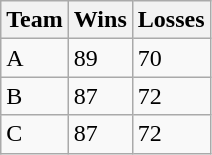<table class="wikitable">
<tr>
<th>Team</th>
<th>Wins</th>
<th>Losses</th>
</tr>
<tr>
<td>A</td>
<td>89</td>
<td>70</td>
</tr>
<tr>
<td>B</td>
<td>87</td>
<td>72</td>
</tr>
<tr>
<td>C</td>
<td>87</td>
<td>72</td>
</tr>
</table>
